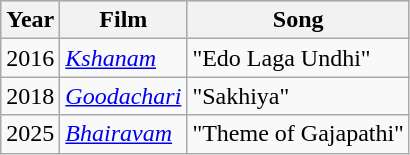<table class="wikitable sortable">
<tr style="background:#ccc; text-align:center;">
<th>Year</th>
<th>Film</th>
<th>Song</th>
</tr>
<tr>
<td>2016</td>
<td><em><a href='#'>Kshanam</a></em></td>
<td>"Edo Laga Undhi"</td>
</tr>
<tr>
<td>2018</td>
<td><em><a href='#'>Goodachari</a></em></td>
<td>"Sakhiya"</td>
</tr>
<tr>
<td>2025</td>
<td><em><a href='#'>Bhairavam</a></em></td>
<td>"Theme of Gajapathi"</td>
</tr>
</table>
